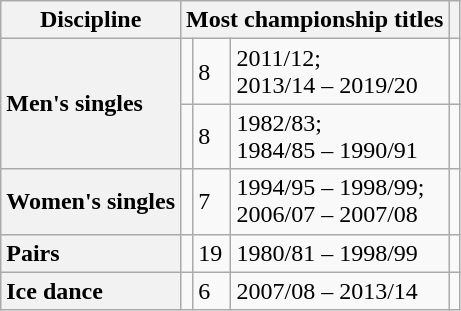<table class="wikitable unsortable" style="text-align:left">
<tr>
<th scope="col">Discipline</th>
<th colspan="3" scope="col">Most championship titles</th>
<th></th>
</tr>
<tr>
<th rowspan="2" scope="row" style="text-align:left">Men's singles</th>
<td></td>
<td>8</td>
<td>2011/12;<br>2013/14 – 2019/20</td>
<td></td>
</tr>
<tr>
<td></td>
<td>8</td>
<td>1982/83;<br>1984/85 – 1990/91</td>
<td></td>
</tr>
<tr>
<th scope="row" style="text-align:left">Women's singles</th>
<td></td>
<td>7</td>
<td>1994/95 – 1998/99;<br>2006/07 – 2007/08</td>
<td></td>
</tr>
<tr>
<th scope="row" style="text-align:left">Pairs</th>
<td></td>
<td>19</td>
<td>1980/81 – 1998/99</td>
<td></td>
</tr>
<tr>
<th scope="row" style="text-align:left">Ice dance</th>
<td></td>
<td>6</td>
<td>2007/08 – 2013/14</td>
<td></td>
</tr>
</table>
